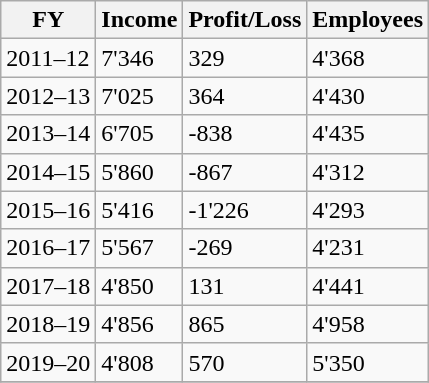<table class="wikitable sortable">
<tr>
<th>FY</th>
<th>Income</th>
<th>Profit/Loss</th>
<th>Employees</th>
</tr>
<tr>
<td>2011–12</td>
<td>7'346</td>
<td>329</td>
<td>4'368</td>
</tr>
<tr>
<td>2012–13</td>
<td>7'025</td>
<td>364</td>
<td>4'430</td>
</tr>
<tr>
<td>2013–14</td>
<td>6'705</td>
<td>-838</td>
<td>4'435</td>
</tr>
<tr>
<td>2014–15</td>
<td>5'860</td>
<td>-867</td>
<td>4'312</td>
</tr>
<tr>
<td>2015–16</td>
<td>5'416</td>
<td>-1'226</td>
<td>4'293</td>
</tr>
<tr>
<td>2016–17</td>
<td>5'567</td>
<td>-269</td>
<td>4'231</td>
</tr>
<tr>
<td>2017–18</td>
<td>4'850</td>
<td>131</td>
<td>4'441</td>
</tr>
<tr>
<td>2018–19</td>
<td>4'856</td>
<td>865</td>
<td>4'958</td>
</tr>
<tr>
<td>2019–20</td>
<td>4'808</td>
<td>570</td>
<td>5'350</td>
</tr>
<tr>
</tr>
</table>
